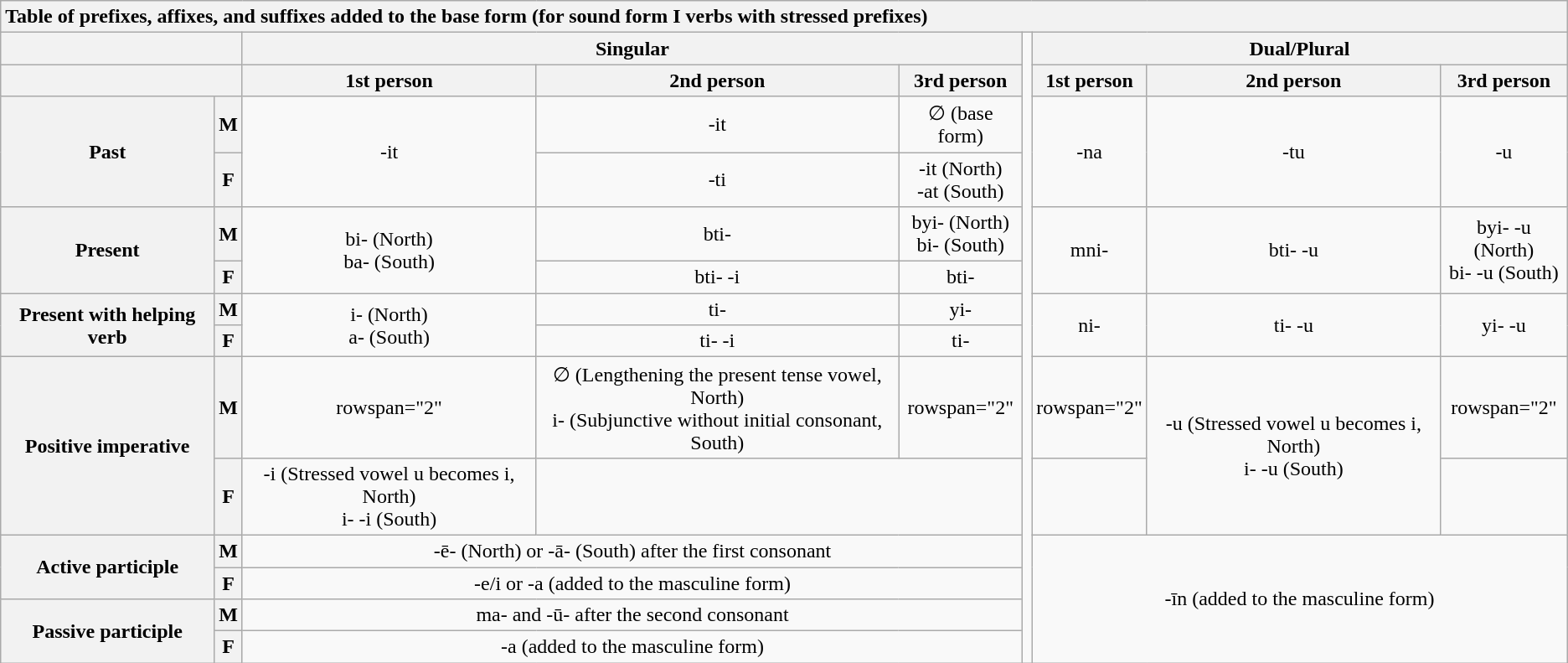<table class="wikitable" style="text-align:center;">
<tr>
<th style="text-align:left;" colspan="9">Table of prefixes, affixes, and suffixes added to the base form (for sound form I verbs with stressed prefixes)</th>
</tr>
<tr>
<th colspan="2"></th>
<th colspan="3">Singular</th>
<td rowspan="15"></td>
<th colspan="3">Dual/Plural</th>
</tr>
<tr>
<th colspan="2"></th>
<th>1st person</th>
<th>2nd person</th>
<th>3rd person</th>
<th>1st person</th>
<th>2nd person</th>
<th>3rd person</th>
</tr>
<tr>
<th rowspan="2">Past</th>
<th>M</th>
<td rowspan="2">-it</td>
<td>-it</td>
<td>∅ (base form)</td>
<td rowspan="2">-na</td>
<td rowspan="2">-tu</td>
<td rowspan="2">-u</td>
</tr>
<tr>
<th>F</th>
<td>-ti</td>
<td>-it (North)<br>-at (South)</td>
</tr>
<tr>
<th rowspan="2">Present</th>
<th>M</th>
<td rowspan="2">bi- (North)<br>ba- (South)</td>
<td>bti-</td>
<td>byi- (North)<br>bi- (South)</td>
<td rowspan="2">mni-</td>
<td rowspan="2">bti- -u</td>
<td rowspan="2">byi- -u (North)<br>bi- -u (South)</td>
</tr>
<tr>
<th>F</th>
<td>bti- -i</td>
<td>bti-</td>
</tr>
<tr>
<th rowspan="2">Present with helping verb</th>
<th>M</th>
<td rowspan="2">i- (North)<br>a- (South)</td>
<td>ti-</td>
<td>yi-</td>
<td rowspan="2">ni-</td>
<td rowspan="2">ti- -u</td>
<td rowspan="2">yi- -u</td>
</tr>
<tr>
<th>F</th>
<td>ti- -i</td>
<td>ti-</td>
</tr>
<tr>
<th rowspan="2">Positive imperative</th>
<th>M</th>
<td>rowspan="2" </td>
<td>∅ (Lengthening the present tense vowel, North)<br>i- (Subjunctive without initial consonant, South)</td>
<td>rowspan="2" </td>
<td>rowspan="2" </td>
<td rowspan="2">-u (Stressed vowel u becomes i, North)<br>i- -u (South)</td>
<td>rowspan="2" </td>
</tr>
<tr>
<th>F</th>
<td>-i (Stressed vowel u becomes i, North)<br>i- -i (South)</td>
</tr>
<tr>
<th rowspan="2">Active participle</th>
<th>M</th>
<td colspan="3">-ē- (North) or -ā- (South) after the first consonant</td>
<td colspan="3" rowspan="4">-īn (added to the masculine form)</td>
</tr>
<tr>
<th>F</th>
<td colspan="3">-e/i or -a (added to the masculine form)</td>
</tr>
<tr>
<th rowspan="2">Passive participle</th>
<th>M</th>
<td colspan="3">ma- and -ū- after the second consonant</td>
</tr>
<tr>
<th>F</th>
<td colspan="3">-a (added to the masculine form)</td>
</tr>
</table>
